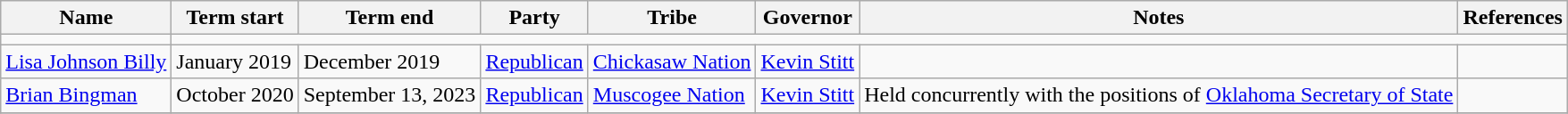<table class="wikitable sortable">
<tr>
<th>Name</th>
<th>Term start</th>
<th>Term end</th>
<th>Party</th>
<th>Tribe</th>
<th>Governor</th>
<th>Notes</th>
<th>References</th>
</tr>
<tr>
<td></td>
</tr>
<tr>
<td><a href='#'>Lisa Johnson Billy</a></td>
<td>January 2019</td>
<td>December 2019</td>
<td><a href='#'>Republican</a></td>
<td><a href='#'>Chickasaw Nation</a></td>
<td><a href='#'>Kevin Stitt</a></td>
<td></td>
<td></td>
</tr>
<tr>
<td><a href='#'>Brian Bingman</a></td>
<td>October 2020</td>
<td>September 13, 2023</td>
<td><a href='#'>Republican</a></td>
<td><a href='#'>Muscogee Nation</a></td>
<td><a href='#'>Kevin Stitt</a></td>
<td>Held concurrently with the positions of <a href='#'>Oklahoma Secretary of State</a></td>
<td></td>
</tr>
<tr>
</tr>
</table>
